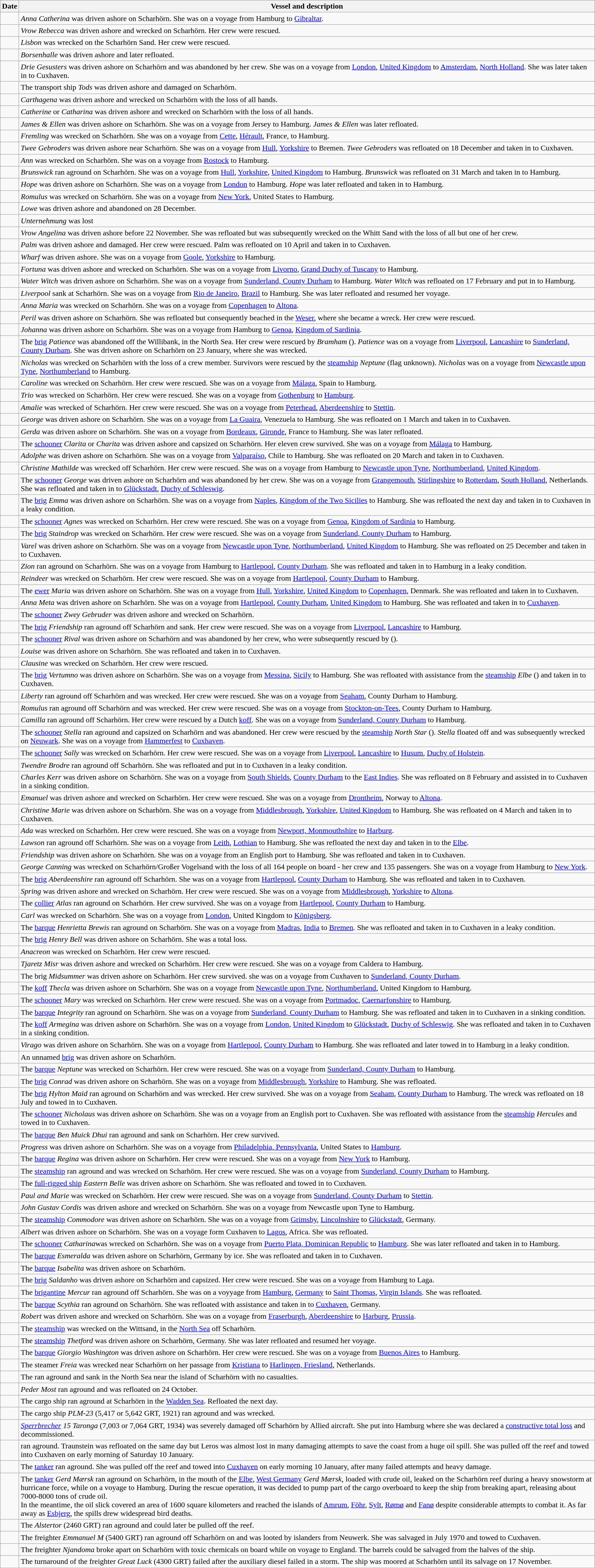<table class="wikitable sortable">
<tr>
<th data-sort-type="date" style="text-align:right;">Date</th>
<th data-sort-type="text">Vessel and description</th>
</tr>
<tr>
<td style="text-align:right;"><a href='#'></a></td>
<td><em>Anna Catherina</em> was driven ashore on Scharhörn. She was on a voyage from Hamburg to <a href='#'>Gibraltar</a>.</td>
</tr>
<tr>
<td style="text-align:right;"><a href='#'></a></td>
<td><em>Vrow Rebecca</em> was driven ashore and wrecked on Scharhörn. Her crew were rescued.</td>
</tr>
<tr>
<td style="text-align:right;"><a href='#'></a></td>
<td><em>Lisbon</em> was wrecked on the Scharhörn Sand. Her crew were rescued.</td>
</tr>
<tr>
<td style="text-align:right;"><a href='#'></a></td>
<td><em>Borsenhalle</em> was driven ashore and later refloated.</td>
</tr>
<tr>
<td style="text-align:right;"><a href='#'></a></td>
<td><em>Drie Gesusters</em> was driven ashore on Scharhörn and was abandoned by her crew. She was on a voyage from <a href='#'>London</a>, <a href='#'>United Kingdom</a> to <a href='#'>Amsterdam</a>, <a href='#'>North Holland</a>. She was later taken in to Cuxhaven.</td>
</tr>
<tr>
<td style="text-align:right;"><a href='#'></a></td>
<td>The transport ship <em>Tods</em> was driven ashore and damaged on Scharhörn.</td>
</tr>
<tr>
<td style="text-align:right;"><a href='#'></a></td>
<td><em>Carthagena</em> was driven ashore and wrecked on Scharhörn with the loss of all hands.</td>
</tr>
<tr>
<td style="text-align:right;"><a href='#'></a></td>
<td><em>Catherine</em> or <em>Catharina</em> was driven ashore and wrecked on Scharhörn with the loss of all hands.</td>
</tr>
<tr>
<td style="text-align:right;"><a href='#'></a></td>
<td><em>James & Ellen</em> was driven ashore on Scharhörn. She was on a voyage from Jersey to Hamburg. <em>James & Ellen</em> was later refloated.</td>
</tr>
<tr>
<td style="text-align:right;"><a href='#'></a></td>
<td><em>Fremling</em> was wrecked on Scharhörn. She was on a voyage from <a href='#'>Cette</a>, <a href='#'>Hérault</a>, France, to Hamburg.</td>
</tr>
<tr>
<td style="text-align:right;"><a href='#'></a></td>
<td><em>Twee Gebroders</em> was driven ashore near Scharhörn. She was on a voyage from <a href='#'>Hull</a>, <a href='#'>Yorkshire</a> to Bremen. <em>Twee Gebroders</em> was refloated on 18 December and taken in to Cuxhaven.</td>
</tr>
<tr>
<td style="text-align:right;"><a href='#'></a></td>
<td><em>Ann</em> was wrecked on Scharhörn. She was on a voyage from <a href='#'>Rostock</a> to Hamburg.</td>
</tr>
<tr>
<td style="text-align:right;"><a href='#'></a></td>
<td><em>Brunswick</em> ran aground on Scharhörn. She was on a voyage from <a href='#'>Hull</a>, <a href='#'>Yorkshire</a>, <a href='#'>United Kingdom</a> to Hamburg. <em>Brunswick</em> was refloated on 31 March and taken in to Hamburg.</td>
</tr>
<tr>
<td style="text-align:right;"><a href='#'></a></td>
<td><em>Hope</em> was driven ashore on Scharhörn. She was on a voyage from <a href='#'>London</a> to Hamburg. <em>Hope</em> was later refloated and taken in to Hamburg.</td>
</tr>
<tr>
<td style="text-align:right;"><a href='#'></a></td>
<td><em>Romulus</em> was wrecked on Scharhörn. She was on a voyage from <a href='#'>New York</a>, United States to Hamburg.</td>
</tr>
<tr>
<td style="text-align:right;"><a href='#'></a></td>
<td><em>Lowe</em> was driven ashore and abandoned on 28 December.</td>
</tr>
<tr>
<td style="text-align:right;"><a href='#'></a></td>
<td><em>Unternehmung</em> was lost</td>
</tr>
<tr>
<td style="text-align:right;"><a href='#'></a></td>
<td><em>Vrow Angelina</em> was driven ashore before 22 November. She was refloated but was subsequently wrecked on the Whitt Sand with the loss of all but one of her crew.</td>
</tr>
<tr>
<td style="text-align:right;"><a href='#'></a></td>
<td><em>Palm</em> was driven ashore and damaged. Her crew were rescued. Palm was refloated on 10 April and taken in to Cuxhaven.</td>
</tr>
<tr>
<td style="text-align:right;"><a href='#'></a></td>
<td><em>Wharf</em> was driven ashore. She was on a voyage from <a href='#'>Goole</a>, <a href='#'>Yorkshire</a> to Hamburg.</td>
</tr>
<tr>
<td style="text-align:right;"><a href='#'></a></td>
<td><em>Fortuna</em> was driven ashore and wrecked on Scharhörn. She was on a voyage from <a href='#'>Livorno</a>, <a href='#'>Grand Duchy of Tuscany</a> to Hamburg.</td>
</tr>
<tr>
<td style="text-align:right;"><a href='#'></a></td>
<td><em>Water Witch</em> was driven ashore on Scharhörn. She was on a voyage from <a href='#'>Sunderland, County Durham</a> to Hamburg. <em>Water Witch</em> was refloated on 17 February and put in to Hamburg.</td>
</tr>
<tr>
<td style="text-align:right;"><a href='#'></a></td>
<td><em>Liverpool</em> sank at Scharhörn. She was on a voyage from <a href='#'>Rio de Janeiro</a>, <a href='#'>Brazil</a> to Hamburg. She was later refloated and resumed her voyage.</td>
</tr>
<tr>
<td style="text-align:right;"><a href='#'></a></td>
<td><em>Anna Maria</em> was wrecked on Scharhörn. She was on a voyage from <a href='#'>Copenhagen</a> to <a href='#'>Altona</a>.</td>
</tr>
<tr>
<td style="text-align:right;"><a href='#'></a></td>
<td><em>Peril</em> was driven ashore on Scharhörn. She was refloated but consequently beached in the <a href='#'>Weser</a>, where she became a wreck. Her crew were rescued.</td>
</tr>
<tr>
<td style="text-align:right;"><a href='#'></a></td>
<td><em>Johanna</em> was driven ashore on Scharhörn. She was on a voyage from Hamburg to <a href='#'>Genoa</a>, <a href='#'>Kingdom of Sardinia</a>.</td>
</tr>
<tr>
<td style="text-align:right;"><a href='#'></a></td>
<td>The <a href='#'>brig</a> <em>Patience</em> was abandoned  off the Willibank, in the North Sea. Her crew were rescued by <em>Bramham</em> (). <em>Patience</em> was on a voyage from <a href='#'>Liverpool</a>, <a href='#'>Lancashire</a> to <a href='#'>Sunderland, County Durham</a>. She was driven ashore on Scharhörn on 23 January, where she was wrecked.</td>
</tr>
<tr>
<td style="text-align:right;"><a href='#'></a></td>
<td><em>Nicholas</em> was wrecked on Scharhörn with the loss of a crew member. Survivors were rescued by the <a href='#'>steamship</a> <em>Neptune</em> (flag unknown). <em>Nicholas</em> was on a voyage from <a href='#'>Newcastle upon Tyne</a>, <a href='#'>Northumberland</a> to Hamburg.</td>
</tr>
<tr>
<td style="text-align:right;"><a href='#'></a></td>
<td><em>Caroline</em> was wrecked on Scharhörn. Her crew were rescued. She was on a voyage from <a href='#'>Málaga</a>, Spain to Hamburg.</td>
</tr>
<tr>
<td style="text-align:right;"><a href='#'></a></td>
<td><em>Trio</em> was wrecked on Scharhörn. Her crew were rescued. She was on a voyage from <a href='#'>Gothenburg</a> to <a href='#'>Hamburg</a>.</td>
</tr>
<tr>
<td style="text-align:right;"><a href='#'></a></td>
<td><em>Amalie</em> was wrecked of Scharhörn. Her crew were rescued. She was on a voyage from <a href='#'>Peterhead</a>, <a href='#'>Aberdeenshire</a> to <a href='#'>Stettin</a>.</td>
</tr>
<tr>
<td style="text-align:right;"><a href='#'></a></td>
<td><em>George</em> was driven ashore on Scharhörn. She was on a voyage from <a href='#'>La Guaira</a>, Venezuela to Hamburg. She was refloated on 1 March and taken in to Cuxhaven.</td>
</tr>
<tr>
<td style="text-align:right;"><a href='#'></a></td>
<td><em>Gerda</em> was driven ashore on Scharhörn. She was on a voyage from <a href='#'>Bordeaux</a>, <a href='#'>Gironde</a>, France to Hamburg. She was later refloated.</td>
</tr>
<tr>
<td style="text-align:right;"><a href='#'></a></td>
<td>The <a href='#'>schooner</a> <em>Clarita</em> or <em>Charita</em> was driven ashore and capsized on Scharhörn. Her eleven crew survived. She was on a voyage from <a href='#'>Málaga</a> to Hamburg.</td>
</tr>
<tr>
<td style="text-align:right;"><a href='#'></a></td>
<td><em>Adolphe</em> was driven ashore on Scharhörn. She was on a voyage from <a href='#'>Valparaíso</a>, Chile to Hamburg. She was refloated on 20 March and taken in to Cuxhaven.</td>
</tr>
<tr>
<td style="text-align:right;"><a href='#'></a></td>
<td><em>Christine Mathilde</em> was wrecked off Scharhörn. Her crew were rescued. She was on a voyage from Hamburg to <a href='#'>Newcastle upon Tyne</a>, <a href='#'>Northumberland</a>, <a href='#'>United Kingdom</a>.</td>
</tr>
<tr>
<td style="text-align:right;"><a href='#'></a></td>
<td>The <a href='#'>schooner</a> <em>George</em> was driven ashore on Scharhörn and was abandoned by her crew. She was on a voyage from <a href='#'>Grangemouth</a>, <a href='#'>Stirlingshire</a> to <a href='#'>Rotterdam</a>, <a href='#'>South Holland</a>, Netherlands. She was refloated and taken in to <a href='#'>Glückstadt</a>, <a href='#'>Duchy of Schleswig</a>.</td>
</tr>
<tr>
<td style="text-align:right;"><a href='#'></a></td>
<td>The <a href='#'>brig</a> <em>Emma</em> was driven ashore on Scharhörn. She was on a voyage from <a href='#'>Naples</a>, <a href='#'>Kingdom of the Two Sicilies</a> to Hamburg. She was refloated the next day and taken in to Cuxhaven in a leaky condition.</td>
</tr>
<tr>
<td style="text-align:right;"><a href='#'></a></td>
<td>The <a href='#'>schooner</a> <em>Agnes</em> was wrecked on Scharhörn. Her crew were rescued. She was on a voyage from <a href='#'>Genoa</a>, <a href='#'>Kingdom of Sardinia</a> to Hamburg.</td>
</tr>
<tr>
<td style="text-align:right;"><a href='#'></a></td>
<td>The <a href='#'>brig</a> <em>Staindrop</em> was wrecked on Scharhörn. Her crew were rescued. She was on a voyage from <a href='#'>Sunderland, County Durham</a> to Hamburg.</td>
</tr>
<tr>
<td style="text-align:right;"><a href='#'></a></td>
<td><em>Varel</em> was driven ashore on Scharhörn. She was on a voyage from <a href='#'>Newcastle upon Tyne</a>, <a href='#'>Northumberland</a>, <a href='#'>United Kingdom</a> to Hamburg. She was refloated on 25 December and taken in to Cuxhaven.</td>
</tr>
<tr>
<td style="text-align:right;"><a href='#'></a></td>
<td><em>Zion</em> ran aground on Scharhörn. She was on a voyage from Hamburg to <a href='#'>Hartlepool</a>, <a href='#'>County Durham</a>. She was refloated and taken in to Hamburg in a leaky condition.</td>
</tr>
<tr>
<td style="text-align:right;"><a href='#'></a></td>
<td><em>Reindeer</em> was wrecked on Scharhörn. Her crew were rescued. She was on a voyage from <a href='#'>Hartlepool</a>, <a href='#'>County Durham</a> to Hamburg.</td>
</tr>
<tr>
<td style="text-align:right;"><a href='#'></a></td>
<td>The <a href='#'>ewer</a> <em>Maria</em> was driven ashore on Scharhörn. She was on a voyage from <a href='#'>Hull</a>, <a href='#'>Yorkshire</a>, <a href='#'>United Kingdom</a> to <a href='#'>Copenhagen</a>, Denmark. She was refloated and taken in to Cuxhaven.</td>
</tr>
<tr>
<td style="text-align:right;"><a href='#'></a></td>
<td><em>Anna Meta</em> was driven ashore on Scharhörn. She was on a voyage from <a href='#'>Hartlepool</a>, <a href='#'>County Durham</a>, <a href='#'>United Kingdom</a> to Hamburg. She was refloated and taken in to <a href='#'>Cuxhaven</a>.</td>
</tr>
<tr>
<td style="text-align:right;"><a href='#'></a></td>
<td>The <a href='#'>schooner</a> <em>Zwey Gebruder</em> was driven ashore and wrecked on Scharhörn.</td>
</tr>
<tr>
<td style="text-align:right;"><a href='#'></a></td>
<td>The <a href='#'>brig</a> <em>Friendship</em> ran aground off Scharhörn and sank. Her crew were rescued. She was on a voyage from <a href='#'>Liverpool</a>, <a href='#'>Lancashire</a> to Hamburg.</td>
</tr>
<tr>
<td style="text-align:right;"><a href='#'></a></td>
<td>The <a href='#'>schooner</a> <em>Rival</em> was driven ashore on Scharhörn and was abandoned by her crew, who were subsequently rescued by  ().</td>
</tr>
<tr>
<td style="text-align:right;"><a href='#'></a></td>
<td><em>Louise</em> was driven ashore on Scharhörn. She was refloated and taken in to Cuxhaven.</td>
</tr>
<tr>
<td style="text-align:right;"><a href='#'></a></td>
<td><em>Clausine</em> was wrecked on Scharhörn. Her crew were rescued.</td>
</tr>
<tr>
<td style="text-align:right;"><a href='#'></a></td>
<td>The <a href='#'>brig</a> <em>Vertumno</em> was driven ashore on Scharhörn. She was on a voyage from <a href='#'>Messina</a>, <a href='#'>Sicily</a> to Hamburg. She was refloated with assistance from the <a href='#'>steamship</a> <em>Elbe</em> () and taken in to Cuxhaven.</td>
</tr>
<tr>
<td style="text-align:right;"><a href='#'></a></td>
<td><em>Liberty</em> ran aground off Scharhörn and was wrecked. Her crew were rescued. She was on a voyage from <a href='#'>Seaham</a>, County Durham to Hamburg.</td>
</tr>
<tr>
<td style="text-align:right;"><a href='#'></a></td>
<td><em>Romulus</em> ran aground off Scharhörn and was wrecked. Her crew were rescued. She was on a voyage from <a href='#'>Stockton-on-Tees</a>, County Durham to Hamburg.</td>
</tr>
<tr>
<td style="text-align:right;"><a href='#'></a></td>
<td><em>Camilla</em> ran aground off Scharhörn. Her crew were rescued by a Dutch <a href='#'>koff</a>. She was on a voyage from <a href='#'>Sunderland, County Durham</a> to Hamburg.</td>
</tr>
<tr>
<td style="text-align:right;"><a href='#'></a></td>
<td>The <a href='#'>schooner</a> <em>Stella</em> ran aground and capsized on Scharhörn and was abandoned. Her crew were rescued by the <a href='#'>steamship</a> <em>North Star</em> (). <em>Stella</em> floated off and was subsequently wrecked on <a href='#'>Neuwark</a>. She was on a voyage from <a href='#'>Hammerfest</a> to <a href='#'>Cuxhaven</a>.</td>
</tr>
<tr>
<td style="text-align:right;"><a href='#'></a></td>
<td>The <a href='#'>schooner</a> <em>Sally</em> was wrecked on Scharhörn. Her crew were rescued. She was on a voyage from <a href='#'>Liverpool</a>, <a href='#'>Lancashire</a> to <a href='#'>Husum</a>, <a href='#'>Duchy of Holstein</a>.</td>
</tr>
<tr>
<td style="text-align:right;"><a href='#'></a></td>
<td><em>Twendre Brodre</em> ran aground off Scharhörn. She was refloated and put in to Cuxhaven in a leaky condition.</td>
</tr>
<tr>
<td style="text-align:right;"><a href='#'></a></td>
<td><em>Charles Kerr</em> was driven ashore on Scharhörn. She was on a voyage from <a href='#'>South Shields</a>, <a href='#'>County Durham</a> to the <a href='#'>East Indies</a>. She was refloated on 8 February and assisted in to Cuxhaven in a sinking condition.</td>
</tr>
<tr>
<td style="text-align:right;"><a href='#'></a></td>
<td><em>Emanuel</em> was driven ashore and wrecked on Scharhörn. Her crew were rescued. She was on a voyage from <a href='#'>Drontheim</a>, Norway to <a href='#'>Altona</a>.</td>
</tr>
<tr>
<td style="text-align:right;"><a href='#'></a></td>
<td><em>Christine Marie</em> was driven ashore on Scharhörn. She was on a voyage from <a href='#'>Middlesbrough</a>, <a href='#'>Yorkshire</a>, <a href='#'>United Kingdom</a> to Hamburg. She was refloated on 4 March and taken in to Cuxhaven.</td>
</tr>
<tr>
<td style="text-align:right;"><a href='#'></a></td>
<td><em>Ada</em> was wrecked on Scharhörn. Her crew were rescued. She was on a voyage from <a href='#'>Newport, Monmouthshire</a> to <a href='#'>Harburg</a>.</td>
</tr>
<tr>
<td style="text-align:right;"><a href='#'></a></td>
<td><em>Lawson</em> ran aground off Scharhörn. She was on a voyage from <a href='#'>Leith</a>, <a href='#'>Lothian</a> to Hamburg. She was refloated the next day and taken in to the <a href='#'>Elbe</a>.</td>
</tr>
<tr>
<td style="text-align:right;"><a href='#'></a></td>
<td><em>Friendship</em> was driven ashore on Scharhörn. She was on a voyage from an English port to Hamburg. She was refloated and taken in to Cuxhaven.</td>
</tr>
<tr>
<td style="text-align:right;"><a href='#'></a></td>
<td><em>George Canning</em> was wrecked on Scharhörn/Großer Vogelsand with the loss of all 164 people on board - her crew and 135 passengers. She was on a voyage from Hamburg to <a href='#'>New York</a>.</td>
</tr>
<tr>
<td style="text-align:right;"><a href='#'></a></td>
<td>The <a href='#'>brig</a> <em>Aberdeenshire</em> ran aground off Scharhörn. She was on a voyage from <a href='#'>Hartlepool</a>, <a href='#'>County Durham</a> to Hamburg. She was refloated and taken in to Cuxhaven.</td>
</tr>
<tr>
<td style="text-align:right;"><a href='#'></a></td>
<td><em>Spring</em> was driven ashore and wrecked on Scharhörn. Her crew were rescued. She was on a voyage from <a href='#'>Middlesbrough</a>, <a href='#'>Yorkshire</a> to <a href='#'>Altona</a>.</td>
</tr>
<tr>
<td style="text-align:right;"><a href='#'></a></td>
<td>The <a href='#'>collier</a> <em>Atlas</em> ran aground on Scharhörn. Her crew survived. She was on a voyage from <a href='#'>Hartlepool</a>, <a href='#'>County Durham</a> to Hamburg.</td>
</tr>
<tr>
<td style="text-align:right;"><a href='#'></a></td>
<td><em>Carl</em> was wrecked on Scharhörn. She was on a voyage from <a href='#'>London</a>, United Kingdom to <a href='#'>Königsberg</a>.</td>
</tr>
<tr>
<td style="text-align:right;"><a href='#'></a></td>
<td>The <a href='#'>barque</a> <em>Henrietta Brewis</em> ran aground on Scharhörn. She was on a voyage from <a href='#'>Madras</a>, <a href='#'>India</a> to <a href='#'>Bremen</a>. She was refloated and taken in to Cuxhaven in a leaky condition.</td>
</tr>
<tr>
<td style="text-align:right;"><a href='#'></a></td>
<td>The <a href='#'>brig</a> <em>Henry Bell</em> was driven ashore on Scharhörn. She was a total loss.</td>
</tr>
<tr>
<td style="text-align:right;"><a href='#'></a></td>
<td><em>Anacreon</em> was wrecked on Scharhörn. Her crew were rescued.</td>
</tr>
<tr>
<td style="text-align:right;"><a href='#'></a></td>
<td><em>Tjaretz Misr</em> was driven ashore and wrecked on Scharhörn. Her crew were rescued. She was on a voyage from Caldera to Hamburg.</td>
</tr>
<tr>
<td style="text-align:right;"><a href='#'></a></td>
<td>The brig <em>Midsummer</em> was driven ashore on Scharhörn. Her crew survived. she was on a voyage from Cuxhaven to <a href='#'>Sunderland, County Durham</a>.</td>
</tr>
<tr>
<td style="text-align:right;"><a href='#'></a></td>
<td>The <a href='#'>koff</a> <em>Thecla</em> was driven ashore on Scharhörn. She was on a voyage from <a href='#'>Newcastle upon Tyne</a>, <a href='#'>Northumberland</a>, United Kingdom to Hamburg.</td>
</tr>
<tr>
<td style="text-align:right;"><a href='#'></a></td>
<td>The <a href='#'>schooner</a> <em>Mary</em> was wrecked on Scharhörn. Her crew were rescued. She was on a voyage from <a href='#'>Portmadoc</a>, <a href='#'>Caernarfonshire</a> to Hamburg.</td>
</tr>
<tr>
<td style="text-align:right;"><a href='#'></a></td>
<td>The <a href='#'>barque</a> <em>Integrity</em> ran aground on Scharhörn. She was on a voyage from <a href='#'>Sunderland, County Durham</a> to Hamburg. She was refloated and taken in to Cuxhaven in a sinking condition.</td>
</tr>
<tr>
<td style="text-align:right;"><a href='#'></a></td>
<td>The <a href='#'>koff</a> <em>Armegina</em> was driven ashore on Scharhörn. She was on a voyage from <a href='#'>London</a>, <a href='#'>United Kingdom</a> to <a href='#'>Glückstadt</a>, <a href='#'>Duchy of Schleswig</a>. She was refloated and taken in to Cuxhaven in a sinking condition.</td>
</tr>
<tr>
<td style="text-align:right;"><a href='#'></a></td>
<td><em>Virago</em> was driven ashore on Scharhörn. She was on a voyage from <a href='#'>Hartlepool</a>, <a href='#'>County Durham</a> to Hamburg. She was refloated and later towed in to Hamburg in a leaky condition.</td>
</tr>
<tr>
<td style="text-align:right;"><a href='#'></a></td>
<td>An unnamed <a href='#'>brig</a> was driven ashore on Scharhörn.</td>
</tr>
<tr>
<td style="text-align:right;"><a href='#'></a></td>
<td>The <a href='#'>barque</a> <em>Neptune</em> was wrecked on Scharhörn. Her crew were rescued. She was on a voyage from <a href='#'>Sunderland, County Durham</a> to Hamburg.</td>
</tr>
<tr>
<td style="text-align:right;"><a href='#'></a></td>
<td>The <a href='#'>brig</a> <em>Conrad</em> was driven ashore on Scharhörn. She was on a voyage from <a href='#'>Middlesbrough</a>, <a href='#'>Yorkshire</a> to Hamburg. She was refloated.</td>
</tr>
<tr>
<td style="text-align:right;"><a href='#'></a></td>
<td>The <a href='#'>brig</a> <em>Hylton Maid</em> ran aground on Scharhörn and was wrecked. Her crew survived. She was on a voyage from <a href='#'>Seaham</a>, <a href='#'>County Durham</a> to Hamburg. The wreck was refloated on 18 July and towed in to Cuxhaven.</td>
</tr>
<tr>
<td style="text-align:right;"><a href='#'></a></td>
<td>The <a href='#'>schooner</a> <em>Nicholaus</em> was driven ashore on Scharhörn. She was on a voyage from an English port to Cuxhaven. She was refloated with assistance from the <a href='#'>steamship</a> <em>Hercules</em> and towed in to Cuxhaven.</td>
</tr>
<tr>
<td style="text-align:right;"><a href='#'></a></td>
<td>The <a href='#'>barque</a> <em>Ben Muick Dhui</em> ran aground and sank on Scharhörn. Her crew survived.</td>
</tr>
<tr>
<td style="text-align:right;"><a href='#'></a></td>
<td><em>Progress</em> was driven ashore on Scharhörn. She was on a voyage from <a href='#'>Philadelphia, Pennsylvania</a>, United States to <a href='#'>Hamburg</a>.</td>
</tr>
<tr>
<td style="text-align:right;"><a href='#'></a></td>
<td>The <a href='#'>barque</a> <em>Regina</em> was driven ashore on Scharhörn. Her crew were rescued. She was on a voyage from <a href='#'>New York</a> to Hamburg.</td>
</tr>
<tr>
<td style="text-align:right;"><a href='#'></a></td>
<td>The <a href='#'>steamship</a>  ran aground and was wrecked on Scharhörn. Her crew were rescued. She was on a voyage from <a href='#'>Sunderland, County Durham</a> to Hamburg.</td>
</tr>
<tr>
<td style="text-align:right;"><a href='#'></a></td>
<td>The <a href='#'>full-rigged ship</a> <em>Eastern Belle</em> was driven ashore on Scharhörn. She was refloated and towed in to Cuxhaven.</td>
</tr>
<tr>
<td style="text-align:right;"><a href='#'></a></td>
<td><em>Paul and Marie</em> was wrecked on Scharhörn. Her crew were rescued. She was on a voyage from <a href='#'>Sunderland, County Durham</a> to <a href='#'>Stettin</a>.</td>
</tr>
<tr>
<td style="text-align:right;"><a href='#'></a></td>
<td><em>John Gustav Cordis</em> was driven ashore and wrecked on Scharhörn. She was on a voyage from Newcastle upon Tyne to Hamburg.</td>
</tr>
<tr>
<td style="text-align:right;"><a href='#'></a></td>
<td>The <a href='#'>steamship</a> <em>Commodore</em> was driven ashore on Scharhörn. She was on a voyage from <a href='#'>Grimsby</a>, <a href='#'>Lincolnshire</a> to <a href='#'>Glückstadt</a>, Germany.</td>
</tr>
<tr>
<td style="text-align:right;"><a href='#'></a></td>
<td><em>Albert</em> was driven ashore on Scharhörn. She was on a voyage form Cuxhaven to <a href='#'>Lagos</a>, Africa. She was refloated.</td>
</tr>
<tr>
<td style="text-align:right;"><a href='#'></a></td>
<td>The <a href='#'>schooner</a> <em>Catharina</em>was wrecked on Scharhörn. She was on a voyage from <a href='#'>Puerto Plata, Dominican Republic</a> to <a href='#'>Hamburg</a>. She was later refloated and taken in to Hamburg.</td>
</tr>
<tr>
<td style="text-align:right;"><a href='#'></a></td>
<td>The <a href='#'>barque</a> <em>Esmeralda</em> was driven ashore on Scharhörn, Germany by ice. She was refloated and taken in to Cuxhaven.</td>
</tr>
<tr>
<td style="text-align:right;"><a href='#'></a></td>
<td>The <a href='#'>barque</a> <em>Isabelita</em> was driven ashore on Scharhörn.</td>
</tr>
<tr>
<td style="text-align:right;"><a href='#'></a></td>
<td>The <a href='#'>brig</a> <em>Saldanho</em> was driven ashore on Scharhörn and capsized. Her crew were rescued. She was on a voyage from Hamburg to Laga.</td>
</tr>
<tr>
<td style="text-align:right;"><a href='#'></a></td>
<td>The <a href='#'>brigantine</a> <em>Mercur</em> ran aground off Scharhörn. She was on a voyyage from <a href='#'>Hamburg</a>, <a href='#'>Germany</a> to <a href='#'>Saint Thomas</a>, <a href='#'>Virgin Islands</a>. She was refloated.</td>
</tr>
<tr>
<td style="text-align:right;"><a href='#'></a></td>
<td>The <a href='#'>barque</a> <em>Scythia</em> ran aground on Scharhörn. She was refloated with assistance and taken in to <a href='#'>Cuxhaven</a>, Germany.</td>
</tr>
<tr>
<td style="text-align:right;"><a href='#'></a></td>
<td><em>Robert</em> was driven ashore and wrecked on Scharhörn. She was on a voyage from <a href='#'>Fraserburgh</a>, <a href='#'>Aberdeenshire</a> to <a href='#'>Harburg</a>, <a href='#'>Prussia</a>.</td>
</tr>
<tr>
<td style="text-align:right;"><a href='#'></a></td>
<td>The <a href='#'>steamship</a>  was wrecked on the Wittsand, in the <a href='#'>North Sea</a> off Scharhörn.</td>
</tr>
<tr>
<td style="text-align:right;"><a href='#'></a></td>
<td>The <a href='#'>steamship</a> <em>Thetford</em> was driven ashore on Scharhörn, Germany. She was later refloated and resumed her voyage.</td>
</tr>
<tr>
<td style="text-align:right;"><a href='#'></a></td>
<td>The <a href='#'>barque</a> <em>Giorgio Washington</em> was driven ashore on Scharhörn. Her crew were rescued. She was on a voyage from <a href='#'>Buenos Aires</a> to Hamburg.</td>
</tr>
<tr>
<td style="text-align:right;"><a href='#'></a></td>
<td>The steamer <em>Freia</em> was wrecked near Scharhörn on her passage from <a href='#'>Kristiana</a> to <a href='#'>Harlingen, Friesland</a>, Netherlands.</td>
</tr>
<tr>
<td style="text-align:right;"><a href='#'></a></td>
<td>The   ran aground and sank in the North Sea near the island of Scharhörn with no casualties.</td>
</tr>
<tr>
<td style="text-align:right;"><a href='#'></a></td>
<td><em>Peder Most</em> ran aground and was refloated on 24 October.</td>
</tr>
<tr>
<td style="text-align:right;"><a href='#'></a></td>
<td>The cargo ship  ran aground at Scharhörn in the <a href='#'>Wadden Sea</a>. Refloated the next day.</td>
</tr>
<tr>
<td style="text-align:right;"><a href='#'></a></td>
<td>The cargo ship <em>PLM-23</em> (5,417 or 5,642 GRT, 1921) ran aground and was wrecked.</td>
</tr>
<tr>
<td style="text-align:right;"><a href='#'></a></td>
<td><em><a href='#'>Sperrbrecher</a> 15 Taronga</em> (7,003 or 7,064 GRT, 1934) was severely damaged off Scharhörn by Allied aircraft. She put into Hamburg where she was declared a <a href='#'>constructive total loss</a> and decommissioned.</td>
</tr>
<tr>
<td style="text-align:right;"><a href='#'></a></td>
<td> ran aground. Traunstein was refloated on the same day but Leros was almost lost in many damaging attempts to save the coast from a huge oil spill. She was pulled off the reef and towed into Cuxhaven on early morning of Saturday 10 January.</td>
</tr>
<tr>
<td style="text-align:right;"><a href='#'></a></td>
<td>The <a href='#'>tanker</a>  ran aground. She was pulled off the reef and towed into <a href='#'>Cuxhaven</a> on early morning 10 January, after many failed attempts and heavy damage.</td>
</tr>
<tr>
<td style="text-align:right;"><a href='#'></a></td>
<td>The <a href='#'>tanker</a> <em>Gerd Mærsk</em> ran aground on Scharhörn, in the mouth of the <a href='#'>Elbe</a>, <a href='#'>West Germany</a> <em>Gerd Mærsk</em>, loaded with crude oil, leaked on the Scharhörn reef during a heavy snowstorm at hurricane force, while on a voyage to Hamburg. During the rescue operation, it was decided to pump part of the cargo overboard to keep the ship from breaking apart, releasing about 7000-8000 tons of crude oil.<br>In the meantime, the oil slick covered an area of 1600 square kilometers and reached the islands of <a href='#'>Amrum</a>, <a href='#'>Föhr</a>, <a href='#'>Sylt</a>, <a href='#'>Rømø</a> and <a href='#'>Fanø</a> despite considerable attempts to combat it. As far away as <a href='#'>Esbjerg</a>, the spills drew widespread bird deaths.</td>
</tr>
<tr>
<td style="text-align:right;"><a href='#'></a></td>
<td>The <em>Alstertor</em> (2460 GRT) ran aground and could later be pulled off the reef.</td>
</tr>
<tr>
<td style="text-align:right;"><a href='#'></a></td>
<td>The freighter <em>Emmanuel M</em> (5400 GRT) ran aground off Scharhörn on and was looted by islanders from Neuwerk. She was salvaged in July 1970 and towed to Cuxhaven.</td>
</tr>
<tr>
<td style="text-align:right;"><a href='#'></a></td>
<td>The freighter <em>Njandoma</em> broke apart on Scharhörn with toxic chemicals on board while on voyage to England. The barrels could be salvaged from the halves of the ship.</td>
</tr>
<tr>
<td style="text-align:right;"><a href='#'></a></td>
<td>The turnaround of the freighter <em>Great Luck</em> (4300 GRT) failed after the auxiliary diesel failed in a storm. The ship was moored at Scharhörn until its salvage on 17 November.</td>
</tr>
</table>
